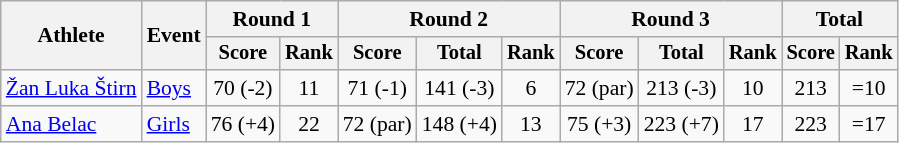<table class="wikitable" style="font-size:90%">
<tr>
<th rowspan="2">Athlete</th>
<th rowspan="2">Event</th>
<th colspan="2">Round 1</th>
<th colspan="3">Round 2</th>
<th colspan="3">Round 3</th>
<th colspan="2">Total</th>
</tr>
<tr style="font-size:95%">
<th>Score</th>
<th>Rank</th>
<th>Score</th>
<th>Total</th>
<th>Rank</th>
<th>Score</th>
<th>Total</th>
<th>Rank</th>
<th>Score</th>
<th>Rank</th>
</tr>
<tr align=center>
<td align=left><a href='#'>Žan Luka Štirn</a></td>
<td align=left><a href='#'>Boys</a></td>
<td>70 (-2)</td>
<td>11</td>
<td>71 (-1)</td>
<td>141 (-3)</td>
<td>6</td>
<td>72 (par)</td>
<td>213 (-3)</td>
<td>10</td>
<td>213</td>
<td>=10</td>
</tr>
<tr align=center>
<td align=left><a href='#'>Ana Belac</a></td>
<td align=left><a href='#'>Girls</a></td>
<td>76 (+4)</td>
<td>22</td>
<td>72 (par)</td>
<td>148 (+4)</td>
<td>13</td>
<td>75 (+3)</td>
<td>223 (+7)</td>
<td>17</td>
<td>223</td>
<td>=17</td>
</tr>
</table>
